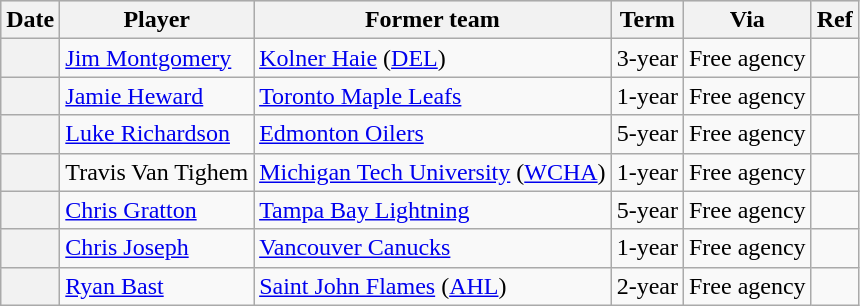<table class="wikitable plainrowheaders">
<tr style="background:#ddd; text-align:center;">
<th>Date</th>
<th>Player</th>
<th>Former team</th>
<th>Term</th>
<th>Via</th>
<th>Ref</th>
</tr>
<tr>
<th scope="row"></th>
<td><a href='#'>Jim Montgomery</a></td>
<td><a href='#'>Kolner Haie</a> (<a href='#'>DEL</a>)</td>
<td>3-year</td>
<td>Free agency</td>
<td></td>
</tr>
<tr>
<th scope="row"></th>
<td><a href='#'>Jamie Heward</a></td>
<td><a href='#'>Toronto Maple Leafs</a></td>
<td>1-year</td>
<td>Free agency</td>
<td></td>
</tr>
<tr>
<th scope="row"></th>
<td><a href='#'>Luke Richardson</a></td>
<td><a href='#'>Edmonton Oilers</a></td>
<td>5-year</td>
<td>Free agency</td>
<td></td>
</tr>
<tr>
<th scope="row"></th>
<td>Travis Van Tighem</td>
<td><a href='#'>Michigan Tech University</a> (<a href='#'>WCHA</a>)</td>
<td>1-year</td>
<td>Free agency</td>
<td></td>
</tr>
<tr>
<th scope="row"></th>
<td><a href='#'>Chris Gratton</a></td>
<td><a href='#'>Tampa Bay Lightning</a></td>
<td>5-year</td>
<td>Free agency</td>
<td></td>
</tr>
<tr>
<th scope="row"></th>
<td><a href='#'>Chris Joseph</a></td>
<td><a href='#'>Vancouver Canucks</a></td>
<td>1-year</td>
<td>Free agency</td>
<td></td>
</tr>
<tr>
<th scope="row"></th>
<td><a href='#'>Ryan Bast</a></td>
<td><a href='#'>Saint John Flames</a> (<a href='#'>AHL</a>)</td>
<td>2-year</td>
<td>Free agency</td>
<td></td>
</tr>
</table>
